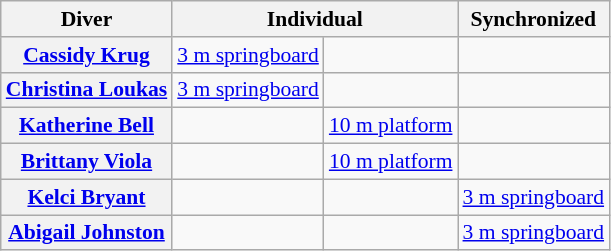<table class="wikitable" style="font-size:90%;">
<tr>
<th>Diver</th>
<th colspan=2>Individual</th>
<th>Synchronized</th>
</tr>
<tr align=center>
<th align=left><a href='#'>Cassidy Krug</a></th>
<td><a href='#'>3 m springboard</a></td>
<td></td>
<td></td>
</tr>
<tr align=center>
<th align=left><a href='#'>Christina Loukas</a></th>
<td><a href='#'>3 m springboard</a></td>
<td></td>
<td></td>
</tr>
<tr align=center>
<th align=left><a href='#'>Katherine Bell</a></th>
<td></td>
<td><a href='#'>10 m platform</a></td>
<td></td>
</tr>
<tr align=center>
<th align=left><a href='#'>Brittany Viola</a></th>
<td></td>
<td><a href='#'>10 m platform</a></td>
<td></td>
</tr>
<tr align=center>
<th align=left><a href='#'>Kelci Bryant</a></th>
<td></td>
<td></td>
<td><a href='#'>3 m springboard</a></td>
</tr>
<tr align=center>
<th align=left><a href='#'>Abigail Johnston</a></th>
<td></td>
<td></td>
<td><a href='#'>3 m springboard</a></td>
</tr>
</table>
